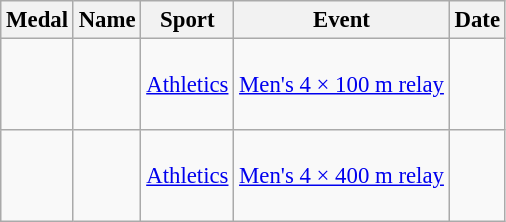<table class="wikitable sortable" style="font-size:95%">
<tr>
<th>Medal</th>
<th>Name</th>
<th>Sport</th>
<th>Event</th>
<th>Date</th>
</tr>
<tr>
<td></td>
<td><br><br><br></td>
<td><a href='#'>Athletics</a></td>
<td><a href='#'>Men's 4 × 100 m relay</a></td>
<td></td>
</tr>
<tr>
<td></td>
<td><br><br><br></td>
<td><a href='#'>Athletics</a></td>
<td><a href='#'>Men's 4 × 400 m relay</a></td>
<td></td>
</tr>
</table>
